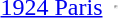<table>
<tr>
<td><a href='#'>1924 Paris</a><br></td>
<td></td>
<td><hr></td>
<td></td>
</tr>
</table>
